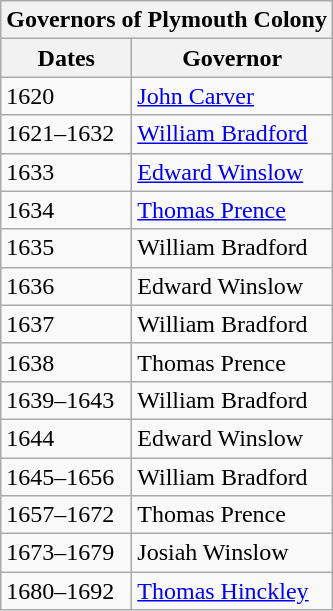<table class="wikitable" style="float:left; margin-right:1em">
<tr>
<th colspan=3>Governors of Plymouth Colony</th>
</tr>
<tr>
<th>Dates</th>
<th>Governor</th>
</tr>
<tr>
<td>1620</td>
<td><a href='#'>John Carver</a></td>
</tr>
<tr>
<td>1621–1632</td>
<td><a href='#'>William Bradford</a></td>
</tr>
<tr>
<td>1633</td>
<td><a href='#'>Edward Winslow</a></td>
</tr>
<tr>
<td>1634</td>
<td><a href='#'>Thomas Prence</a></td>
</tr>
<tr>
<td>1635</td>
<td>William Bradford</td>
</tr>
<tr>
<td>1636</td>
<td>Edward Winslow</td>
</tr>
<tr>
<td>1637</td>
<td>William Bradford</td>
</tr>
<tr>
<td>1638</td>
<td>Thomas Prence</td>
</tr>
<tr>
<td>1639–1643</td>
<td>William Bradford</td>
</tr>
<tr>
<td>1644</td>
<td>Edward Winslow</td>
</tr>
<tr>
<td>1645–1656</td>
<td>William Bradford</td>
</tr>
<tr>
<td>1657–1672</td>
<td>Thomas Prence</td>
</tr>
<tr>
<td>1673–1679</td>
<td>Josiah Winslow</td>
</tr>
<tr>
<td>1680–1692</td>
<td><a href='#'>Thomas Hinckley</a></td>
</tr>
</table>
